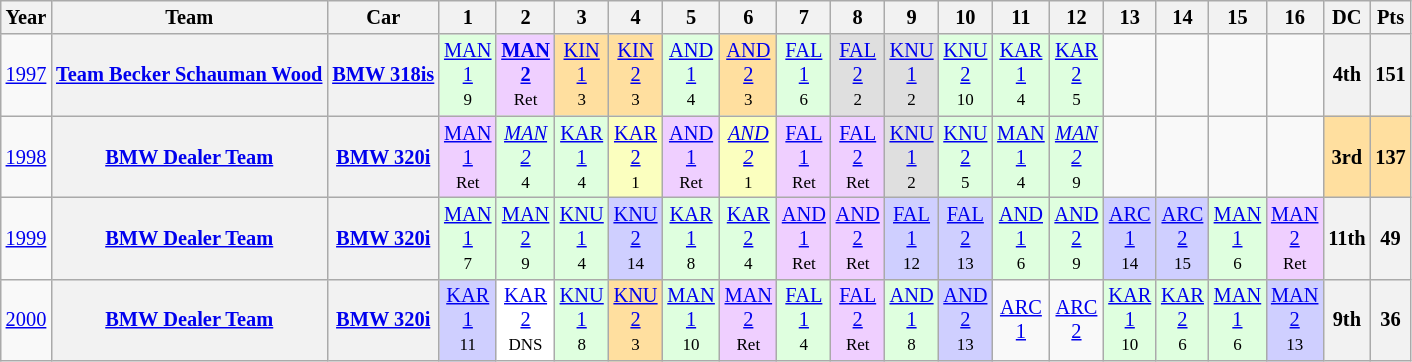<table class="wikitable" style="text-align:center; font-size:85%">
<tr>
<th>Year</th>
<th>Team</th>
<th>Car</th>
<th>1</th>
<th>2</th>
<th>3</th>
<th>4</th>
<th>5</th>
<th>6</th>
<th>7</th>
<th>8</th>
<th>9</th>
<th>10</th>
<th>11</th>
<th>12</th>
<th>13</th>
<th>14</th>
<th>15</th>
<th>16</th>
<th>DC</th>
<th>Pts</th>
</tr>
<tr>
<td><a href='#'>1997</a></td>
<th><a href='#'>Team Becker Schauman Wood</a></th>
<th><a href='#'>BMW 318is</a></th>
<td style="background:#DFFFDF;"><a href='#'>MAN<br>1</a><br><small>9</small></td>
<td style="background:#EFCFFF;"><strong><a href='#'>MAN<br>2</a></strong><br><small>Ret</small></td>
<td style="background:#FFDF9F;"><a href='#'>KIN<br>1</a><br><small>3</small></td>
<td style="background:#FFDF9F;"><a href='#'>KIN<br>2</a><br><small>3</small></td>
<td style="background:#DFFFDF;"><a href='#'>AND<br>1</a><br><small>4</small></td>
<td style="background:#FFDF9F;"><a href='#'>AND<br>2</a><br><small>3</small></td>
<td style="background:#DFFFDF;"><a href='#'>FAL<br>1</a><br><small>6</small></td>
<td style="background:#DFDFDF;"><a href='#'>FAL<br>2</a><br><small>2</small></td>
<td style="background:#DFDFDF;"><a href='#'>KNU<br>1</a><br><small>2</small></td>
<td style="background:#DFFFDF;"><a href='#'>KNU<br>2</a><br><small>10</small></td>
<td style="background:#DFFFDF;"><a href='#'>KAR<br>1</a><br><small>4</small></td>
<td style="background:#DFFFDF;"><a href='#'>KAR<br>2</a><br><small>5</small></td>
<td></td>
<td></td>
<td></td>
<td></td>
<th>4th</th>
<th>151</th>
</tr>
<tr>
<td><a href='#'>1998</a></td>
<th><a href='#'>BMW Dealer Team</a></th>
<th><a href='#'>BMW 320i</a></th>
<td style="background:#EFCFFF;"><a href='#'>MAN<br>1</a><br><small>Ret</small></td>
<td style="background:#DFFFDF;"><em><a href='#'>MAN<br>2</a></em><br><small>4</small></td>
<td style="background:#DFFFDF;"><a href='#'>KAR<br>1</a><br><small>4</small></td>
<td style="background:#FBFFBF;"><a href='#'>KAR<br>2</a><br><small>1</small></td>
<td style="background:#EFCFFF;"><a href='#'>AND<br>1</a><br><small>Ret</small></td>
<td style="background:#FBFFBF;"><em><a href='#'>AND<br>2</a></em><br><small>1</small></td>
<td style="background:#EFCFFF;"><a href='#'>FAL<br>1</a><br><small>Ret</small></td>
<td style="background:#EFCFFF;"><a href='#'>FAL<br>2</a><br><small>Ret</small></td>
<td style="background:#DFDFDF;"><a href='#'>KNU<br>1</a><br><small>2</small></td>
<td style="background:#DFFFDF;"><a href='#'>KNU<br>2</a><br><small>5</small></td>
<td style="background:#DFFFDF;"><a href='#'>MAN<br>1</a><br><small>4</small></td>
<td style="background:#DFFFDF;"><em><a href='#'>MAN<br>2</a></em><br><small>9</small></td>
<td></td>
<td></td>
<td></td>
<td></td>
<th style="background:#FFDF9F;">3rd</th>
<th style="background:#FFDF9F;">137</th>
</tr>
<tr>
<td><a href='#'>1999</a></td>
<th><a href='#'>BMW Dealer Team</a></th>
<th><a href='#'>BMW 320i</a></th>
<td style="background:#DFFFDF;"><a href='#'>MAN<br>1</a><br><small>7</small></td>
<td style="background:#DFFFDF;"><a href='#'>MAN<br>2</a><br><small>9</small></td>
<td style="background:#DFFFDF;"><a href='#'>KNU<br>1</a><br><small>4</small></td>
<td style="background:#CFCFFF;"><a href='#'>KNU<br>2</a><br><small>14</small></td>
<td style="background:#DFFFDF;"><a href='#'>KAR<br>1</a><br><small>8</small></td>
<td style="background:#DFFFDF;"><a href='#'>KAR<br>2</a><br><small>4</small></td>
<td style="background:#EFCFFF;"><a href='#'>AND<br>1</a><br><small>Ret</small></td>
<td style="background:#EFCFFF;"><a href='#'>AND<br>2</a><br><small>Ret</small></td>
<td style="background:#CFCFFF;"><a href='#'>FAL<br>1</a><br><small>12</small></td>
<td style="background:#CFCFFF;"><a href='#'>FAL<br>2</a><br><small>13</small></td>
<td style="background:#DFFFDF;"><a href='#'>AND<br>1</a><br><small>6</small></td>
<td style="background:#DFFFDF;"><a href='#'>AND<br>2</a><br><small>9</small></td>
<td style="background:#CFCFFF;"><a href='#'>ARC<br>1</a><br><small>14</small></td>
<td style="background:#CFCFFF;"><a href='#'>ARC<br>2</a><br><small>15</small></td>
<td style="background:#DFFFDF;"><a href='#'>MAN<br>1</a><br><small>6</small></td>
<td style="background:#EFCFFF;"><a href='#'>MAN<br>2</a><br><small>Ret</small></td>
<th>11th</th>
<th>49</th>
</tr>
<tr>
<td><a href='#'>2000</a></td>
<th><a href='#'>BMW Dealer Team</a></th>
<th><a href='#'>BMW 320i</a></th>
<td style="background:#CFCFFF;"><a href='#'>KAR<br>1</a><br><small>11</small></td>
<td style="background:#FFFFFF;"><a href='#'>KAR<br>2</a><br><small>DNS</small></td>
<td style="background:#DFFFDF;"><a href='#'>KNU<br>1</a><br><small>8</small></td>
<td style="background:#FFDF9F;"><a href='#'>KNU<br>2</a><br><small>3</small></td>
<td style="background:#DFFFDF;"><a href='#'>MAN<br>1</a><br><small>10</small></td>
<td style="background:#EFCFFF;"><a href='#'>MAN<br>2</a><br><small>Ret</small></td>
<td style="background:#DFFFDF;"><a href='#'>FAL<br>1</a><br><small>4</small></td>
<td style="background:#EFCFFF;"><a href='#'>FAL<br>2</a><br><small>Ret</small></td>
<td style="background:#DFFFDF;"><a href='#'>AND<br>1</a><br><small>8</small></td>
<td style="background:#CFCFFF;"><a href='#'>AND<br>2</a><br><small>13</small></td>
<td><a href='#'>ARC<br>1</a></td>
<td><a href='#'>ARC<br>2</a></td>
<td style="background:#DFFFDF;"><a href='#'>KAR<br>1</a><br><small>10</small></td>
<td style="background:#DFFFDF;"><a href='#'>KAR<br>2</a><br><small>6</small></td>
<td style="background:#DFFFDF;"><a href='#'>MAN<br>1</a><br><small>6</small></td>
<td style="background:#CFCFFF;"><a href='#'>MAN<br>2</a><br><small>13</small></td>
<th>9th</th>
<th>36</th>
</tr>
</table>
